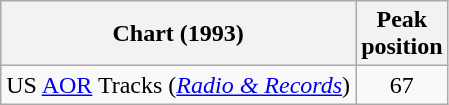<table class="wikitable">
<tr>
<th>Chart (1993)</th>
<th>Peak<br>position</th>
</tr>
<tr>
<td>US <a href='#'>AOR</a> Tracks (<em><a href='#'>Radio & Records</a></em>)</td>
<td align="center">67</td>
</tr>
</table>
